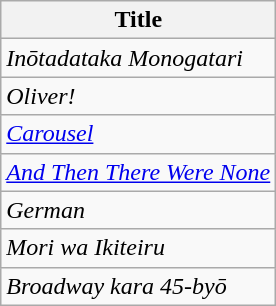<table class="wikitable">
<tr>
<th>Title</th>
</tr>
<tr>
<td><em>Inōtadataka Monogatari</em></td>
</tr>
<tr>
<td><em>Oliver!</em></td>
</tr>
<tr>
<td><em><a href='#'>Carousel</a></em></td>
</tr>
<tr>
<td><em><a href='#'>And Then There Were None</a></em></td>
</tr>
<tr>
<td><em>German</em></td>
</tr>
<tr>
<td><em>Mori wa Ikiteiru</em></td>
</tr>
<tr>
<td><em>Broadway kara 45-byō</em></td>
</tr>
</table>
